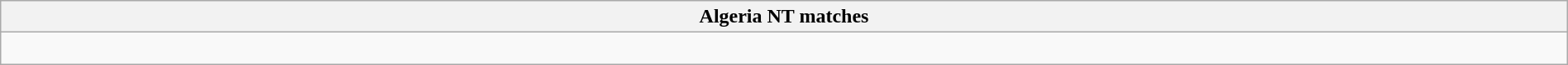<table class="wikitable collapsible collapsed" style="width:100%">
<tr>
<th>Algeria NT matches</th>
</tr>
<tr>
<td><br>


</td>
</tr>
</table>
